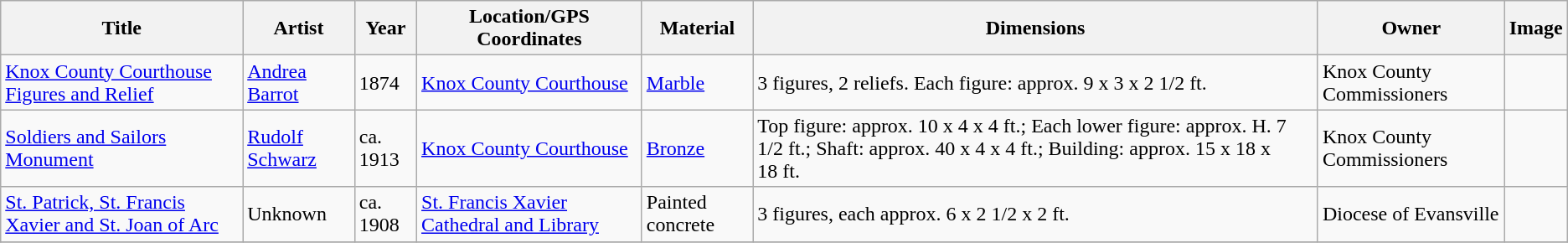<table class="wikitable sortable">
<tr>
<th>Title</th>
<th>Artist</th>
<th>Year</th>
<th>Location/GPS Coordinates</th>
<th>Material</th>
<th>Dimensions</th>
<th>Owner</th>
<th>Image</th>
</tr>
<tr>
<td><a href='#'>Knox County Courthouse Figures and Relief</a></td>
<td><a href='#'>Andrea Barrot</a></td>
<td>1874</td>
<td><a href='#'>Knox County Courthouse</a> </td>
<td><a href='#'>Marble</a></td>
<td>3 figures, 2 reliefs. Each figure: approx. 9 x 3 x 2 1/2 ft.</td>
<td>Knox County Commissioners</td>
<td></td>
</tr>
<tr>
<td><a href='#'>Soldiers and Sailors Monument</a></td>
<td><a href='#'>Rudolf Schwarz</a></td>
<td>ca. 1913</td>
<td><a href='#'>Knox County Courthouse</a> </td>
<td><a href='#'>Bronze</a></td>
<td>Top figure: approx. 10 x 4 x 4 ft.; Each lower figure: approx. H. 7 1/2 ft.; Shaft: approx. 40 x 4 x 4 ft.; Building: approx. 15 x 18 x 18 ft.</td>
<td>Knox County Commissioners</td>
<td></td>
</tr>
<tr>
<td><a href='#'>St. Patrick, St. Francis Xavier and St. Joan of Arc</a></td>
<td>Unknown</td>
<td>ca. 1908</td>
<td><a href='#'>St. Francis Xavier Cathedral and Library</a> </td>
<td>Painted concrete</td>
<td>3 figures, each approx. 6 x 2 1/2 x 2 ft.</td>
<td>Diocese of Evansville</td>
<td></td>
</tr>
<tr>
</tr>
</table>
